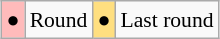<table class="wikitable" style="margin:0.5em auto; font-size:90%; line-height:1.25em;">
<tr>
<td bgcolor="#FFBBBB" align=center>●</td>
<td>Round</td>
<td bgcolor="#FFDF80" align=center>●</td>
<td>Last round</td>
</tr>
</table>
